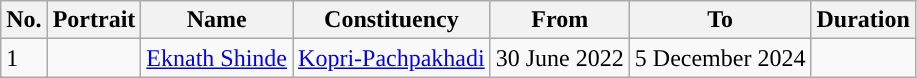<table class="wikitable">
<tr>
<th style="background-color:">No.</th>
<th style="background-color:">Portrait</th>
<th style="background-color:">Name</th>
<th style="background-color:">Constituency</th>
<th style="background-color:">From</th>
<th style="background-color:">To</th>
<th style="background-color:">Duration</th>
</tr>
<tr>
<td>1</td>
<td></td>
<td><a href='#'>Eknath Shinde</a></td>
<td><a href='#'>Kopri-Pachpakhadi</a></td>
<td>30 June 2022</td>
<td>5 December 2024</td>
<td></td>
</tr>
</table>
